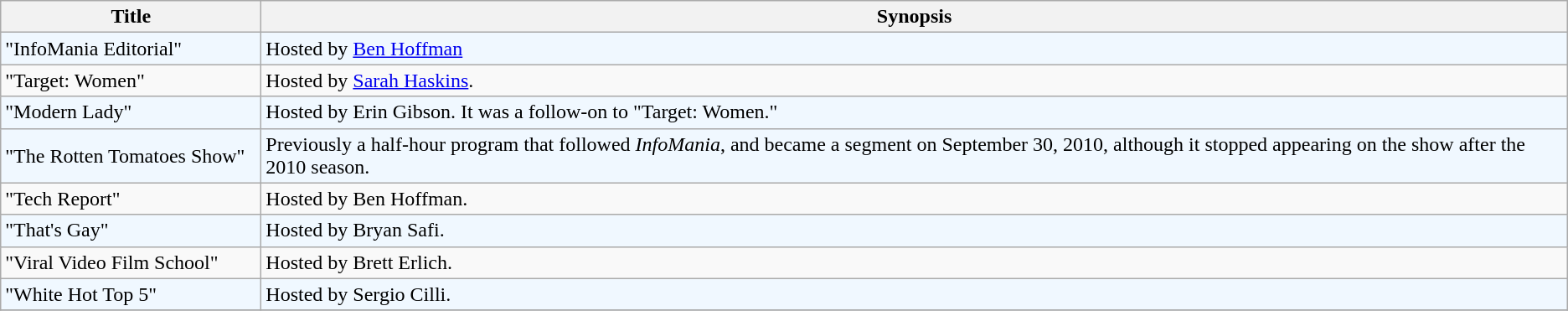<table class="wikitable">
<tr>
<th width="200px">Title</th>
<th>Synopsis</th>
</tr>
<tr bgcolor="#F0F8FF">
<td>"InfoMania Editorial"</td>
<td>Hosted by <a href='#'>Ben Hoffman</a></td>
</tr>
<tr>
<td>"Target: Women"</td>
<td>Hosted by <a href='#'>Sarah Haskins</a>.</td>
</tr>
<tr bgcolor="#F0F8FF"|->
<td>"Modern Lady"</td>
<td>Hosted by Erin Gibson. It was a follow-on to "Target: Women."</td>
</tr>
<tr bgcolor="#F0F8FF">
<td>"The Rotten Tomatoes Show"</td>
<td>Previously a half-hour program that followed <em>InfoMania</em>, and became a segment on September 30, 2010, although it stopped appearing on the show after the 2010 season.</td>
</tr>
<tr>
<td>"Tech Report"</td>
<td>Hosted by Ben Hoffman.</td>
</tr>
<tr bgcolor="#F0F8FF">
<td>"That's Gay"</td>
<td>Hosted by Bryan Safi.</td>
</tr>
<tr>
<td>"Viral Video Film School"</td>
<td>Hosted by Brett Erlich.</td>
</tr>
<tr bgcolor="#F0F8FF">
<td>"White Hot Top 5"</td>
<td>Hosted by Sergio Cilli.</td>
</tr>
<tr>
</tr>
</table>
